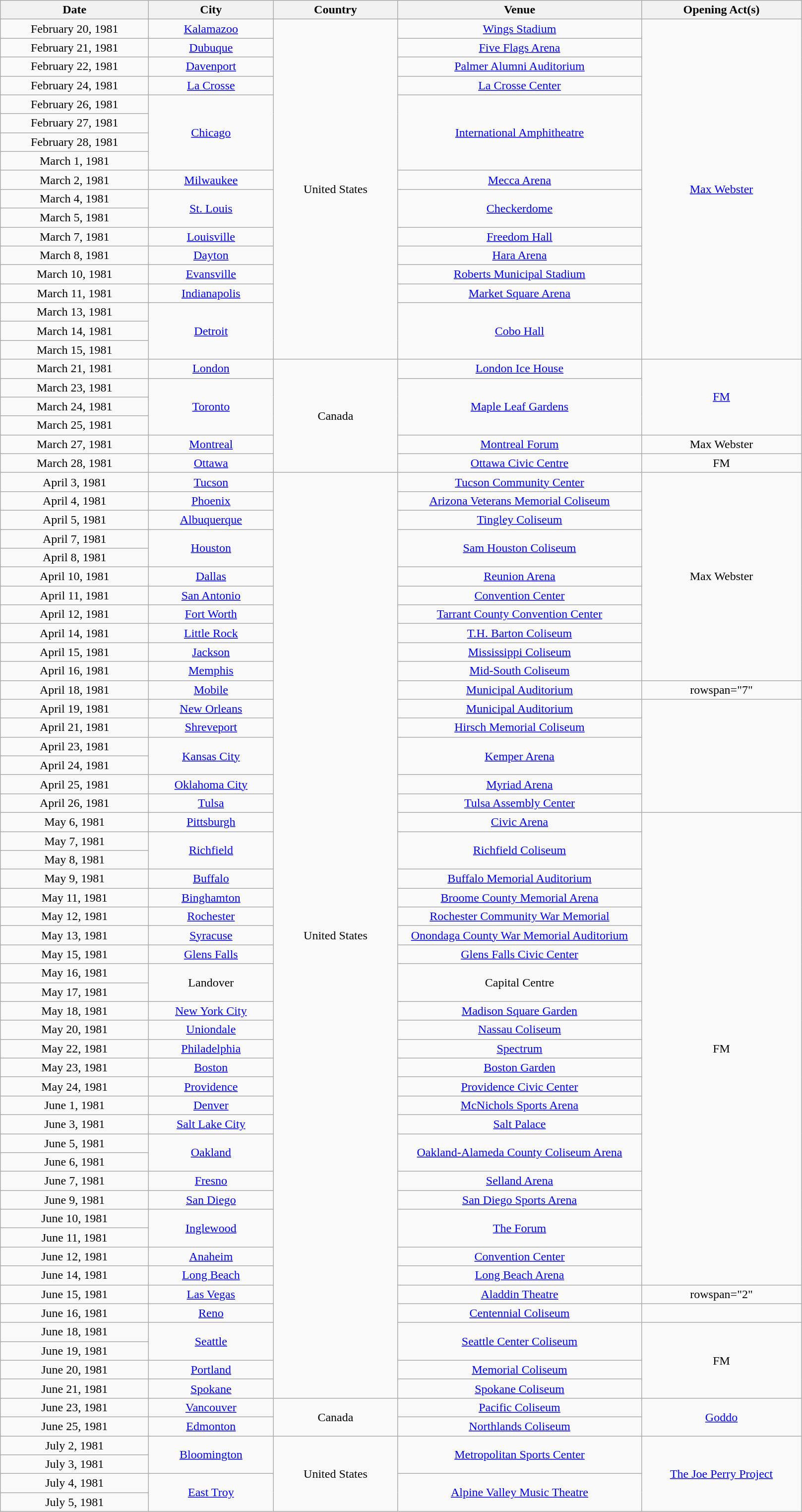<table class="wikitable plainrowheaders" style="text-align:center;">
<tr>
<th scope="col" style="width:12em;">Date</th>
<th scope="col" style="width:10em;">City</th>
<th scope="col" style="width:10em;">Country</th>
<th scope="col" style="width:20em;">Venue</th>
<th scope="col" style="width:13em;">Opening Act(s)</th>
</tr>
<tr>
<td>February 20, 1981</td>
<td><a href='#'>Kalamazoo</a></td>
<td rowspan="18">United States</td>
<td><a href='#'>Wings Stadium</a></td>
<td rowspan="18"><a href='#'>Max Webster</a></td>
</tr>
<tr>
<td>February 21, 1981</td>
<td><a href='#'>Dubuque</a></td>
<td><a href='#'>Five Flags Arena</a></td>
</tr>
<tr>
<td>February 22, 1981</td>
<td><a href='#'>Davenport</a></td>
<td><a href='#'>Palmer Alumni Auditorium</a></td>
</tr>
<tr>
<td>February 24, 1981</td>
<td><a href='#'>La Crosse</a></td>
<td><a href='#'>La Crosse Center</a></td>
</tr>
<tr>
<td>February 26, 1981</td>
<td rowspan="4"><a href='#'>Chicago</a></td>
<td rowspan="4"><a href='#'>International Amphitheatre</a></td>
</tr>
<tr>
<td>February 27, 1981</td>
</tr>
<tr>
<td>February 28, 1981</td>
</tr>
<tr>
<td>March 1, 1981</td>
</tr>
<tr>
<td>March 2, 1981</td>
<td><a href='#'>Milwaukee</a></td>
<td><a href='#'>Mecca Arena</a></td>
</tr>
<tr>
<td>March 4, 1981</td>
<td rowspan="2"><a href='#'>St. Louis</a></td>
<td rowspan="2"><a href='#'>Checkerdome</a></td>
</tr>
<tr>
<td>March 5, 1981</td>
</tr>
<tr>
<td>March 7, 1981</td>
<td><a href='#'>Louisville</a></td>
<td><a href='#'>Freedom Hall</a></td>
</tr>
<tr>
<td>March 8, 1981</td>
<td><a href='#'>Dayton</a></td>
<td><a href='#'>Hara Arena</a></td>
</tr>
<tr>
<td>March 10, 1981</td>
<td><a href='#'>Evansville</a></td>
<td><a href='#'>Roberts Municipal Stadium</a></td>
</tr>
<tr>
<td>March 11, 1981</td>
<td><a href='#'>Indianapolis</a></td>
<td><a href='#'>Market Square Arena</a></td>
</tr>
<tr>
<td>March 13, 1981</td>
<td rowspan="3"><a href='#'>Detroit</a></td>
<td rowspan="3"><a href='#'>Cobo Hall</a></td>
</tr>
<tr>
<td>March 14, 1981</td>
</tr>
<tr>
<td>March 15, 1981</td>
</tr>
<tr>
<td>March 21, 1981</td>
<td><a href='#'>London</a></td>
<td rowspan="6">Canada</td>
<td><a href='#'>London Ice House</a></td>
<td rowspan="4"><a href='#'>FM</a></td>
</tr>
<tr>
<td>March 23, 1981</td>
<td rowspan="3"><a href='#'>Toronto</a></td>
<td rowspan="3"><a href='#'>Maple Leaf Gardens</a></td>
</tr>
<tr>
<td>March 24, 1981</td>
</tr>
<tr>
<td>March 25, 1981</td>
</tr>
<tr>
<td>March 27, 1981</td>
<td><a href='#'>Montreal</a></td>
<td><a href='#'>Montreal Forum</a></td>
<td>Max Webster</td>
</tr>
<tr>
<td>March 28, 1981</td>
<td><a href='#'>Ottawa</a></td>
<td><a href='#'>Ottawa Civic Centre</a></td>
<td>FM</td>
</tr>
<tr>
<td>April 3, 1981</td>
<td><a href='#'>Tucson</a></td>
<td rowspan="49">United States</td>
<td><a href='#'>Tucson Community Center</a></td>
<td rowspan="11">Max Webster</td>
</tr>
<tr>
<td>April 4, 1981</td>
<td><a href='#'>Phoenix</a></td>
<td><a href='#'>Arizona Veterans Memorial Coliseum</a></td>
</tr>
<tr>
<td>April 5, 1981</td>
<td><a href='#'>Albuquerque</a></td>
<td><a href='#'>Tingley Coliseum</a></td>
</tr>
<tr>
<td>April 7, 1981</td>
<td rowspan="2"><a href='#'>Houston</a></td>
<td rowspan="2"><a href='#'>Sam Houston Coliseum</a></td>
</tr>
<tr>
<td>April 8, 1981</td>
</tr>
<tr>
<td>April 10, 1981</td>
<td><a href='#'>Dallas</a></td>
<td><a href='#'>Reunion Arena</a></td>
</tr>
<tr>
<td>April 11, 1981</td>
<td><a href='#'>San Antonio</a></td>
<td><a href='#'>Convention Center</a></td>
</tr>
<tr>
<td>April 12, 1981</td>
<td><a href='#'>Fort Worth</a></td>
<td><a href='#'>Tarrant County Convention Center</a></td>
</tr>
<tr>
<td>April 14, 1981</td>
<td><a href='#'>Little Rock</a></td>
<td><a href='#'>T.H. Barton Coliseum</a></td>
</tr>
<tr>
<td>April 15, 1981</td>
<td><a href='#'>Jackson</a></td>
<td><a href='#'>Mississippi Coliseum</a></td>
</tr>
<tr>
<td>April 16, 1981</td>
<td><a href='#'>Memphis</a></td>
<td><a href='#'>Mid-South Coliseum</a></td>
</tr>
<tr>
<td>April 18, 1981</td>
<td><a href='#'>Mobile</a></td>
<td><a href='#'>Municipal Auditorium</a></td>
<td>rowspan="7" </td>
</tr>
<tr>
<td>April 19, 1981</td>
<td><a href='#'>New Orleans</a></td>
<td><a href='#'>Municipal Auditorium</a></td>
</tr>
<tr>
<td>April 21, 1981</td>
<td><a href='#'>Shreveport</a></td>
<td><a href='#'>Hirsch Memorial Coliseum</a></td>
</tr>
<tr>
<td>April 23, 1981</td>
<td rowspan="2"><a href='#'>Kansas City</a></td>
<td rowspan="2"><a href='#'>Kemper Arena</a></td>
</tr>
<tr>
<td>April 24, 1981</td>
</tr>
<tr>
<td>April 25, 1981</td>
<td><a href='#'>Oklahoma City</a></td>
<td><a href='#'>Myriad Arena</a></td>
</tr>
<tr>
<td>April 26, 1981</td>
<td><a href='#'>Tulsa</a></td>
<td><a href='#'>Tulsa Assembly Center</a></td>
</tr>
<tr>
<td>May 6, 1981</td>
<td><a href='#'>Pittsburgh</a></td>
<td><a href='#'>Civic Arena</a></td>
<td rowspan="25">FM</td>
</tr>
<tr>
<td>May 7, 1981</td>
<td rowspan="2"><a href='#'>Richfield</a></td>
<td rowspan="2"><a href='#'>Richfield Coliseum</a></td>
</tr>
<tr>
<td>May 8, 1981</td>
</tr>
<tr>
<td>May 9, 1981</td>
<td><a href='#'>Buffalo</a></td>
<td><a href='#'>Buffalo Memorial Auditorium</a></td>
</tr>
<tr>
<td>May 11, 1981</td>
<td><a href='#'>Binghamton</a></td>
<td><a href='#'>Broome County Memorial Arena</a></td>
</tr>
<tr>
<td>May 12, 1981</td>
<td><a href='#'>Rochester</a></td>
<td><a href='#'>Rochester Community War Memorial</a></td>
</tr>
<tr>
<td>May 13, 1981</td>
<td><a href='#'>Syracuse</a></td>
<td><a href='#'>Onondaga County War Memorial Auditorium</a></td>
</tr>
<tr>
<td>May 15, 1981</td>
<td><a href='#'>Glens Falls</a></td>
<td><a href='#'>Glens Falls Civic Center</a></td>
</tr>
<tr>
<td>May 16, 1981</td>
<td rowspan="2">Landover</td>
<td rowspan="2">Capital Centre</td>
</tr>
<tr>
<td>May 17, 1981</td>
</tr>
<tr>
<td>May 18, 1981</td>
<td><a href='#'>New York City</a></td>
<td><a href='#'>Madison Square Garden</a></td>
</tr>
<tr>
<td>May 20, 1981</td>
<td><a href='#'>Uniondale</a></td>
<td><a href='#'>Nassau Coliseum</a></td>
</tr>
<tr>
<td>May 22, 1981</td>
<td><a href='#'>Philadelphia</a></td>
<td><a href='#'>Spectrum</a></td>
</tr>
<tr>
<td>May 23, 1981</td>
<td><a href='#'>Boston</a></td>
<td><a href='#'>Boston Garden</a></td>
</tr>
<tr>
<td>May 24, 1981</td>
<td><a href='#'>Providence</a></td>
<td><a href='#'>Providence Civic Center</a></td>
</tr>
<tr>
<td>June 1, 1981</td>
<td><a href='#'>Denver</a></td>
<td><a href='#'>McNichols Sports Arena</a></td>
</tr>
<tr>
<td>June 3, 1981</td>
<td><a href='#'>Salt Lake City</a></td>
<td><a href='#'>Salt Palace</a></td>
</tr>
<tr>
<td>June 5, 1981</td>
<td rowspan="2"><a href='#'>Oakland</a></td>
<td rowspan="2"><a href='#'>Oakland-Alameda County Coliseum Arena</a></td>
</tr>
<tr>
<td>June 6, 1981</td>
</tr>
<tr>
<td>June 7, 1981</td>
<td><a href='#'>Fresno</a></td>
<td><a href='#'>Selland Arena</a></td>
</tr>
<tr>
<td>June 9, 1981</td>
<td><a href='#'>San Diego</a></td>
<td><a href='#'>San Diego Sports Arena</a></td>
</tr>
<tr>
<td>June 10, 1981</td>
<td rowspan="2"><a href='#'>Inglewood</a></td>
<td rowspan="2"><a href='#'>The Forum</a></td>
</tr>
<tr>
<td>June 11, 1981</td>
</tr>
<tr>
<td>June 12, 1981</td>
<td><a href='#'>Anaheim</a></td>
<td><a href='#'>Convention Center</a></td>
</tr>
<tr>
<td>June 14, 1981</td>
<td><a href='#'>Long Beach</a></td>
<td><a href='#'>Long Beach Arena</a></td>
</tr>
<tr>
<td>June 15, 1981</td>
<td><a href='#'>Las Vegas</a></td>
<td><a href='#'>Aladdin Theatre</a></td>
<td>rowspan="2" </td>
</tr>
<tr>
<td>June 16, 1981</td>
<td><a href='#'>Reno</a></td>
<td><a href='#'>Centennial Coliseum</a></td>
</tr>
<tr>
<td>June 18, 1981</td>
<td rowspan="2"><a href='#'>Seattle</a></td>
<td rowspan="2"><a href='#'>Seattle Center Coliseum</a></td>
<td rowspan="4">FM</td>
</tr>
<tr>
<td>June 19, 1981</td>
</tr>
<tr>
<td>June 20, 1981</td>
<td><a href='#'>Portland</a></td>
<td><a href='#'>Memorial Coliseum</a></td>
</tr>
<tr>
<td>June 21, 1981</td>
<td><a href='#'>Spokane</a></td>
<td><a href='#'>Spokane Coliseum</a></td>
</tr>
<tr>
<td>June 23, 1981</td>
<td><a href='#'>Vancouver</a></td>
<td rowspan="2">Canada</td>
<td><a href='#'>Pacific Coliseum</a></td>
<td rowspan="2"><a href='#'>Goddo</a></td>
</tr>
<tr>
<td>June 25, 1981</td>
<td><a href='#'>Edmonton</a></td>
<td><a href='#'>Northlands Coliseum</a></td>
</tr>
<tr>
<td>July 2, 1981</td>
<td rowspan="2"><a href='#'>Bloomington</a></td>
<td rowspan="4">United States</td>
<td rowspan="2"><a href='#'>Metropolitan Sports Center</a></td>
<td rowspan="4"><a href='#'>The Joe Perry Project</a></td>
</tr>
<tr>
<td>July 3, 1981</td>
</tr>
<tr>
<td>July 4, 1981</td>
<td rowspan="2"><a href='#'>East Troy</a></td>
<td rowspan="2"><a href='#'>Alpine Valley Music Theatre</a></td>
</tr>
<tr>
<td>July 5, 1981</td>
</tr>
</table>
